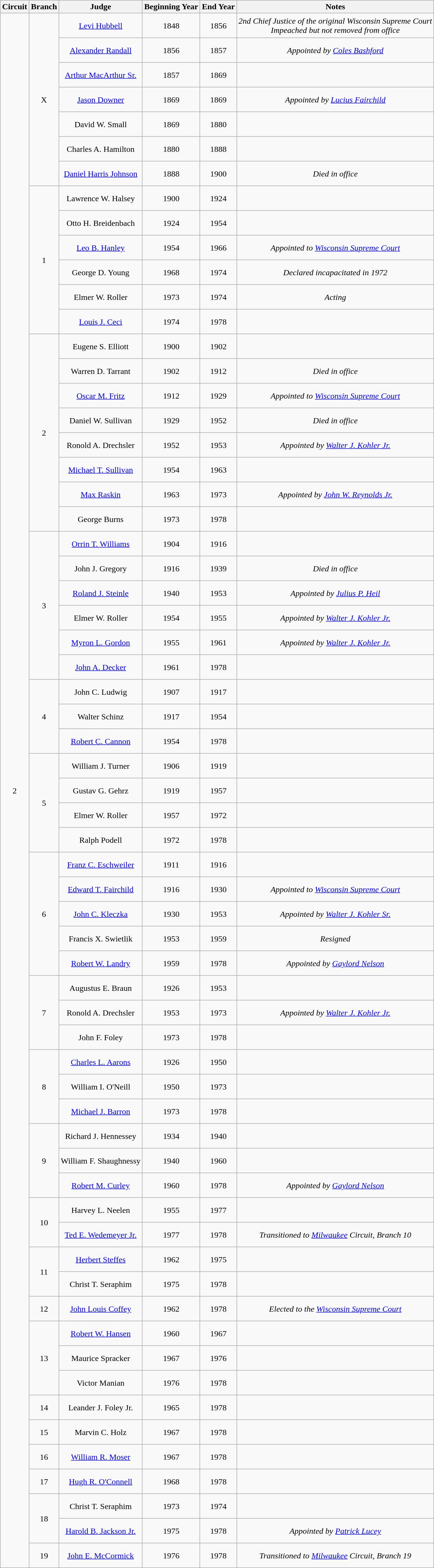<table class=wikitable style="text-align:center">
<tr>
<th>Circuit</th>
<th>Branch</th>
<th>Judge</th>
<th>Beginning Year</th>
<th>End Year</th>
<th>Notes</th>
</tr>
<tr style="height:3em">
<td rowspan="63">2</td>
<td rowspan="7">X</td>
<td><a href='#'>Levi Hubbell</a></td>
<td>1848</td>
<td>1856</td>
<td><em>2nd Chief Justice of the original Wisconsin Supreme Court</em><br><em>Impeached but not removed from office</em></td>
</tr>
<tr style="height:3em">
<td><a href='#'>Alexander Randall</a></td>
<td>1856</td>
<td>1857</td>
<td><em>Appointed by <a href='#'>Coles Bashford</a></em></td>
</tr>
<tr style="height:3em">
<td><a href='#'>Arthur MacArthur Sr.</a></td>
<td>1857</td>
<td>1869</td>
<td></td>
</tr>
<tr style="height:3em">
<td><a href='#'>Jason Downer</a></td>
<td>1869</td>
<td>1869</td>
<td><em>Appointed by <a href='#'>Lucius Fairchild</a></em></td>
</tr>
<tr style="height:3em">
<td>David W. Small</td>
<td>1869</td>
<td>1880</td>
<td></td>
</tr>
<tr style="height:3em">
<td>Charles A. Hamilton</td>
<td>1880</td>
<td>1888</td>
<td></td>
</tr>
<tr style="height:3em">
<td><a href='#'>Daniel Harris Johnson</a></td>
<td>1888</td>
<td>1900</td>
<td><em>Died in office</em></td>
</tr>
<tr style="height:3em">
<td rowspan="6">1</td>
<td>Lawrence W. Halsey</td>
<td>1900</td>
<td>1924</td>
<td></td>
</tr>
<tr style="height:3em">
<td>Otto H. Breidenbach</td>
<td>1924</td>
<td>1954</td>
<td></td>
</tr>
<tr style="height:3em">
<td><a href='#'>Leo B. Hanley</a></td>
<td>1954</td>
<td>1966</td>
<td><em>Appointed to <a href='#'>Wisconsin Supreme Court</a></em></td>
</tr>
<tr style="height:3em">
<td>George D. Young</td>
<td>1968</td>
<td>1974</td>
<td><em>Declared incapacitated in 1972</em></td>
</tr>
<tr style="height:3em">
<td>Elmer W. Roller</td>
<td>1973</td>
<td>1974</td>
<td><em>Acting</em></td>
</tr>
<tr style="height:3em">
<td><a href='#'>Louis J. Ceci</a></td>
<td>1974</td>
<td>1978</td>
<td></td>
</tr>
<tr style="height:3em">
<td rowspan="8">2</td>
<td>Eugene S. Elliott</td>
<td>1900</td>
<td>1902</td>
<td></td>
</tr>
<tr style="height:3em">
<td>Warren D. Tarrant</td>
<td>1902</td>
<td>1912</td>
<td><em>Died in office</em></td>
</tr>
<tr style="height:3em">
<td><a href='#'>Oscar M. Fritz</a></td>
<td>1912</td>
<td>1929</td>
<td><em>Appointed to <a href='#'>Wisconsin Supreme Court</a></em></td>
</tr>
<tr style="height:3em">
<td>Daniel W. Sullivan</td>
<td>1929</td>
<td>1952</td>
<td><em>Died in office</em></td>
</tr>
<tr style="height:3em">
<td>Ronold A. Drechsler</td>
<td>1952</td>
<td>1953</td>
<td><em>Appointed by <a href='#'>Walter J. Kohler Jr.</a></em></td>
</tr>
<tr style="height:3em">
<td><a href='#'>Michael T. Sullivan</a></td>
<td>1954</td>
<td>1963</td>
<td></td>
</tr>
<tr style="height:3em">
<td><a href='#'>Max Raskin</a></td>
<td>1963</td>
<td>1973</td>
<td><em>Appointed by <a href='#'>John W. Reynolds Jr.</a></em></td>
</tr>
<tr style="height:3em">
<td>George Burns</td>
<td>1973</td>
<td>1978</td>
<td></td>
</tr>
<tr style="height:3em">
<td rowspan="6">3</td>
<td><a href='#'>Orrin T. Williams</a></td>
<td>1904</td>
<td>1916</td>
<td></td>
</tr>
<tr style="height:3em">
<td>John J. Gregory</td>
<td>1916</td>
<td>1939</td>
<td><em>Died in office</em></td>
</tr>
<tr style="height:3em">
<td><a href='#'>Roland J. Steinle</a></td>
<td>1940</td>
<td>1953</td>
<td><em>Appointed by <a href='#'>Julius P. Heil</a></em></td>
</tr>
<tr style="height:3em">
<td>Elmer W. Roller</td>
<td>1954</td>
<td>1955</td>
<td><em>Appointed by <a href='#'>Walter J. Kohler Jr.</a></em></td>
</tr>
<tr style="height:3em">
<td><a href='#'>Myron L. Gordon</a></td>
<td>1955</td>
<td>1961</td>
<td><em>Appointed by <a href='#'>Walter J. Kohler Jr.</a></em></td>
</tr>
<tr style="height:3em">
<td><a href='#'>John A. Decker</a></td>
<td>1961</td>
<td>1978</td>
<td></td>
</tr>
<tr style="height:3em">
<td rowspan="3">4</td>
<td>John C. Ludwig</td>
<td>1907</td>
<td>1917</td>
<td></td>
</tr>
<tr style="height:3em">
<td>Walter Schinz</td>
<td>1917</td>
<td>1954</td>
<td></td>
</tr>
<tr style="height:3em">
<td><a href='#'>Robert C. Cannon</a></td>
<td>1954</td>
<td>1978</td>
<td></td>
</tr>
<tr style="height:3em">
<td rowspan="4">5</td>
<td>William J. Turner</td>
<td>1906</td>
<td>1919</td>
<td></td>
</tr>
<tr style="height:3em">
<td>Gustav G. Gehrz</td>
<td>1919</td>
<td>1957</td>
<td></td>
</tr>
<tr style="height:3em">
<td>Elmer W. Roller</td>
<td>1957</td>
<td>1972</td>
<td></td>
</tr>
<tr style="height:3em">
<td>Ralph Podell</td>
<td>1972</td>
<td>1978</td>
<td></td>
</tr>
<tr style="height:3em">
<td rowspan="5">6</td>
<td><a href='#'>Franz C. Eschweiler</a></td>
<td>1911</td>
<td>1916</td>
<td></td>
</tr>
<tr style="height:3em">
<td><a href='#'>Edward T. Fairchild</a></td>
<td>1916</td>
<td>1930</td>
<td><em>Appointed to <a href='#'>Wisconsin Supreme Court</a></em></td>
</tr>
<tr style="height:3em">
<td><a href='#'>John C. Kleczka</a></td>
<td>1930</td>
<td>1953</td>
<td><em>Appointed by <a href='#'>Walter J. Kohler Sr.</a></em></td>
</tr>
<tr style="height:3em">
<td>Francis X. Swietlik</td>
<td>1953</td>
<td>1959</td>
<td><em>Resigned</em></td>
</tr>
<tr style="height:3em">
<td><a href='#'>Robert W. Landry</a></td>
<td>1959</td>
<td>1978</td>
<td><em>Appointed by <a href='#'>Gaylord Nelson</a></em></td>
</tr>
<tr style="height:3em">
<td rowspan="3">7</td>
<td>Augustus E. Braun</td>
<td>1926</td>
<td>1953</td>
<td></td>
</tr>
<tr style="height:3em">
<td>Ronold A. Drechsler</td>
<td>1953</td>
<td>1973</td>
<td><em>Appointed by <a href='#'>Walter J. Kohler Jr.</a></em></td>
</tr>
<tr style="height:3em">
<td>John F. Foley</td>
<td>1973</td>
<td>1978</td>
<td></td>
</tr>
<tr style="height:3em">
<td rowspan="3">8</td>
<td><a href='#'>Charles L. Aarons</a></td>
<td>1926</td>
<td>1950</td>
<td></td>
</tr>
<tr style="height:3em">
<td>William I. O'Neill</td>
<td>1950</td>
<td>1973</td>
<td></td>
</tr>
<tr style="height:3em">
<td><a href='#'>Michael J. Barron</a></td>
<td>1973</td>
<td>1978</td>
<td></td>
</tr>
<tr style="height:3em">
<td rowspan="3">9</td>
<td>Richard J. Hennessey</td>
<td>1934</td>
<td>1940</td>
<td></td>
</tr>
<tr style="height:3em">
<td>William F. Shaughnessy</td>
<td>1940</td>
<td>1960</td>
<td></td>
</tr>
<tr style="height:3em">
<td><a href='#'>Robert M. Curley</a></td>
<td>1960</td>
<td>1978</td>
<td><em>Appointed by <a href='#'>Gaylord Nelson</a></em></td>
</tr>
<tr style="height:3em">
<td rowspan="2">10</td>
<td>Harvey L. Neelen</td>
<td>1955</td>
<td>1977</td>
<td></td>
</tr>
<tr style="height:3em">
<td><a href='#'>Ted E. Wedemeyer Jr.</a></td>
<td>1977</td>
<td>1978</td>
<td><em>Transitioned to <a href='#'>Milwaukee</a> Circuit, Branch 10</em></td>
</tr>
<tr style="height:3em">
<td rowspan="2">11</td>
<td><a href='#'>Herbert Steffes</a></td>
<td>1962</td>
<td>1975</td>
<td></td>
</tr>
<tr style="height:3em">
<td>Christ T. Seraphim</td>
<td>1975</td>
<td>1978</td>
<td></td>
</tr>
<tr style="height:3em">
<td>12</td>
<td><a href='#'>John Louis Coffey</a></td>
<td>1962</td>
<td>1978</td>
<td><em>Elected to the <a href='#'>Wisconsin Supreme Court</a></em></td>
</tr>
<tr style="height:3em">
<td rowspan="3">13</td>
<td><a href='#'>Robert W. Hansen</a></td>
<td>1960</td>
<td>1967</td>
<td></td>
</tr>
<tr style="height:3em">
<td>Maurice Spracker</td>
<td>1967</td>
<td>1976</td>
<td></td>
</tr>
<tr style="height:3em">
<td>Victor Manian</td>
<td>1976</td>
<td>1978</td>
<td></td>
</tr>
<tr style="height:3em">
<td>14</td>
<td>Leander J. Foley Jr.</td>
<td>1965</td>
<td>1978</td>
<td></td>
</tr>
<tr style="height:3em">
<td>15</td>
<td>Marvin C. Holz</td>
<td>1967</td>
<td>1978</td>
<td></td>
</tr>
<tr style="height:3em">
<td>16</td>
<td><a href='#'>William R. Moser</a></td>
<td>1967</td>
<td>1978</td>
<td></td>
</tr>
<tr style="height:3em">
<td>17</td>
<td><a href='#'>Hugh R. O'Connell</a></td>
<td>1968</td>
<td>1978</td>
<td></td>
</tr>
<tr style="height:3em">
<td rowspan="2">18</td>
<td>Christ T. Seraphim</td>
<td>1973</td>
<td>1974</td>
<td></td>
</tr>
<tr style="height:3em">
<td><a href='#'>Harold B. Jackson Jr.</a></td>
<td>1975</td>
<td>1978</td>
<td><em>Appointed by <a href='#'>Patrick Lucey</a></em></td>
</tr>
<tr style="height:3em">
<td>19</td>
<td><a href='#'>John E. McCormick</a></td>
<td>1976</td>
<td>1978</td>
<td><em>Transitioned to <a href='#'>Milwaukee</a> Circuit, Branch 19</em></td>
</tr>
</table>
